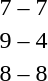<table style="text-align:center">
<tr>
<th width=200></th>
<th width=100></th>
<th width=200></th>
</tr>
<tr>
<td align=right><strong></strong></td>
<td>7 – 7</td>
<td align=left><strong></strong></td>
</tr>
<tr>
<td align=right><strong></strong></td>
<td>9 – 4</td>
<td align=left></td>
</tr>
<tr>
<td align=right><strong></strong></td>
<td>8 – 8</td>
<td align=left><strong></strong></td>
</tr>
</table>
